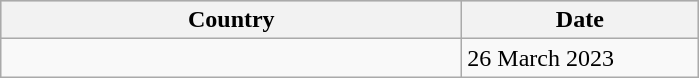<table class="wikitable " border="1" style="border-collapse: collapse;">
<tr bgcolor="#cccccc">
<th width=300>Country</th>
<th width=150>Date</th>
</tr>
<tr>
<td></td>
<td>26 March 2023</td>
</tr>
</table>
